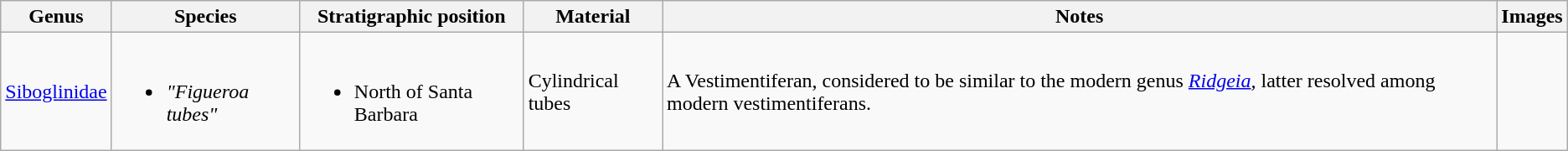<table class="wikitable">
<tr>
<th>Genus</th>
<th>Species</th>
<th>Stratigraphic position</th>
<th>Material</th>
<th>Notes</th>
<th>Images</th>
</tr>
<tr>
<td><a href='#'>Siboglinidae</a></td>
<td><br><ul><li><em>"Figueroa tubes"</em></li></ul></td>
<td><br><ul><li>North of Santa Barbara</li></ul></td>
<td>Cylindrical tubes</td>
<td>A Vestimentiferan, considered to be similar to the modern genus <em><a href='#'>Ridgeia</a>,</em> latter resolved among modern vestimentiferans.<em></em></td>
<td></td>
</tr>
</table>
